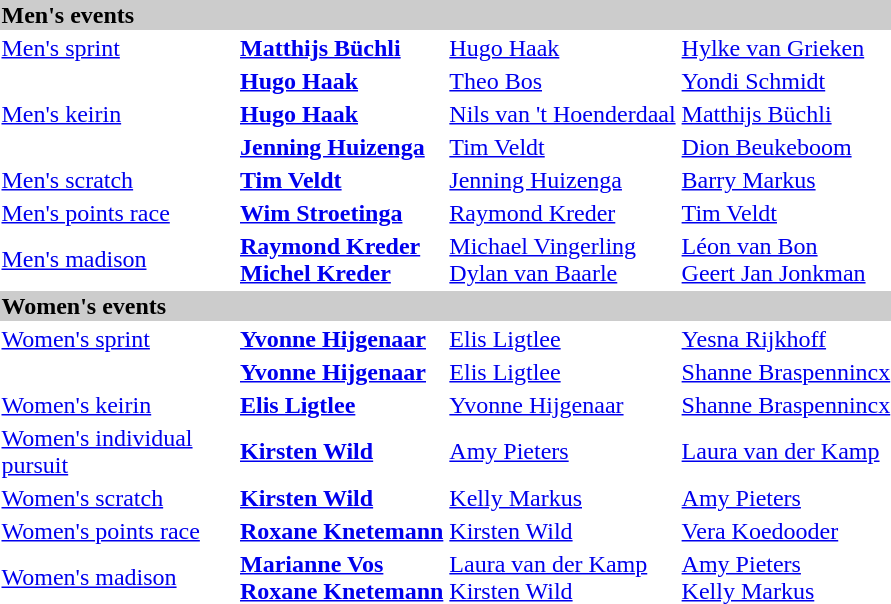<table>
<tr bgcolor="#cccccc">
<td colspan=4><strong>Men's events</strong></td>
</tr>
<tr>
<td><a href='#'>Men's sprint</a> <br></td>
<td><strong><a href='#'>Matthijs Büchli</a></strong></td>
<td><a href='#'>Hugo Haak</a></td>
<td><a href='#'>Hylke van Grieken</a></td>
</tr>
<tr>
<td><br></td>
<td><strong><a href='#'>Hugo Haak</a></strong></td>
<td><a href='#'>Theo Bos</a></td>
<td><a href='#'>Yondi Schmidt</a></td>
</tr>
<tr>
<td><a href='#'>Men's keirin</a><br></td>
<td><strong><a href='#'>Hugo Haak</a></strong></td>
<td><a href='#'>Nils van 't Hoenderdaal</a></td>
<td><a href='#'>Matthijs Büchli</a></td>
</tr>
<tr>
<td><br></td>
<td><strong><a href='#'>Jenning Huizenga</a></strong></td>
<td><a href='#'>Tim Veldt</a></td>
<td><a href='#'>Dion Beukeboom</a></td>
</tr>
<tr>
<td><a href='#'>Men's scratch</a><br></td>
<td><strong><a href='#'>Tim Veldt</a></strong></td>
<td><a href='#'>Jenning Huizenga</a></td>
<td><a href='#'>Barry Markus</a></td>
</tr>
<tr>
<td><a href='#'>Men's points race</a><br></td>
<td><strong><a href='#'>Wim Stroetinga</a></strong></td>
<td><a href='#'>Raymond Kreder</a></td>
<td><a href='#'>Tim Veldt</a></td>
</tr>
<tr>
<td><a href='#'>Men's madison</a><br></td>
<td><strong><a href='#'>Raymond Kreder</a></strong><br><strong><a href='#'>Michel Kreder</a></strong></td>
<td><a href='#'>Michael Vingerling</a><br><a href='#'>Dylan van Baarle</a></td>
<td><a href='#'>Léon van Bon</a><br><a href='#'>Geert Jan Jonkman</a></td>
</tr>
<tr bgcolor="#cccccc">
<td colspan=4><strong>Women's events</strong></td>
</tr>
<tr>
<td><a href='#'>Women's sprint</a> <br></td>
<td><strong><a href='#'>Yvonne Hijgenaar</a></strong></td>
<td><a href='#'>Elis Ligtlee</a></td>
<td><a href='#'>Yesna Rijkhoff</a></td>
</tr>
<tr>
<td><br></td>
<td><strong><a href='#'>Yvonne Hijgenaar</a></strong></td>
<td><a href='#'>Elis Ligtlee</a></td>
<td><a href='#'>Shanne Braspennincx</a></td>
</tr>
<tr>
<td><a href='#'>Women's keirin</a><br></td>
<td><strong><a href='#'>Elis Ligtlee</a></strong></td>
<td><a href='#'>Yvonne Hijgenaar</a></td>
<td><a href='#'>Shanne Braspennincx</a></td>
</tr>
<tr>
<td width=155><a href='#'>Women's individual pursuit</a><br></td>
<td><strong><a href='#'>Kirsten Wild</a></strong></td>
<td><a href='#'>Amy Pieters</a></td>
<td><a href='#'>Laura van der Kamp</a></td>
</tr>
<tr>
<td><a href='#'>Women's scratch</a><br></td>
<td><strong><a href='#'>Kirsten Wild</a></strong></td>
<td><a href='#'>Kelly Markus</a></td>
<td><a href='#'>Amy Pieters</a></td>
</tr>
<tr>
<td><a href='#'>Women's points race</a><br></td>
<td><strong><a href='#'>Roxane Knetemann</a></strong></td>
<td><a href='#'>Kirsten Wild</a></td>
<td><a href='#'>Vera Koedooder</a></td>
</tr>
<tr>
<td><a href='#'>Women's madison</a><br></td>
<td><strong><a href='#'>Marianne Vos</a></strong><br><strong><a href='#'>Roxane Knetemann</a></strong></td>
<td><a href='#'>Laura van der Kamp</a><br><a href='#'>Kirsten Wild</a></td>
<td><a href='#'>Amy Pieters</a><br><a href='#'>Kelly Markus</a></td>
</tr>
</table>
